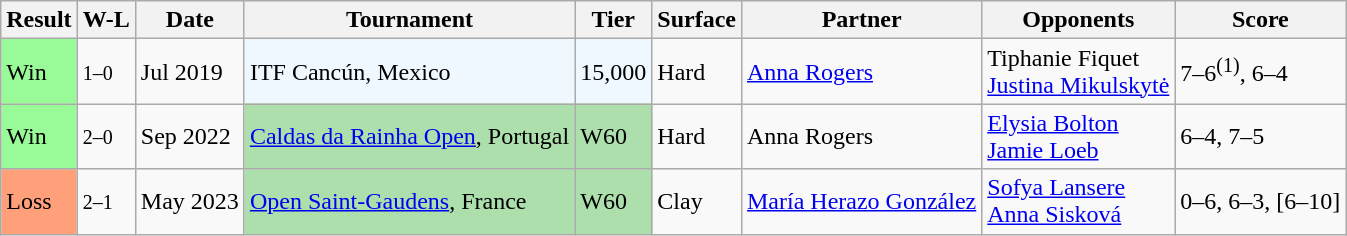<table class="wikitable sortable">
<tr>
<th>Result</th>
<th class=unsortable>W-L</th>
<th>Date</th>
<th>Tournament</th>
<th>Tier</th>
<th>Surface</th>
<th>Partner</th>
<th>Opponents</th>
<th class=unsortable>Score</th>
</tr>
<tr>
<td style="background:#98fb98;">Win</td>
<td><small>1–0</small></td>
<td>Jul 2019</td>
<td style="background:#f0f8ff;">ITF Cancún, Mexico</td>
<td style="background:#f0f8ff;">15,000</td>
<td>Hard</td>
<td> <a href='#'>Anna Rogers</a></td>
<td> Tiphanie Fiquet <br>  <a href='#'>Justina Mikulskytė</a></td>
<td>7–6<sup>(1)</sup>, 6–4</td>
</tr>
<tr>
<td style="background:#98fb98;">Win</td>
<td><small>2–0</small></td>
<td>Sep 2022</td>
<td style="background:#addfad;"><a href='#'>Caldas da Rainha Open</a>, Portugal</td>
<td style="background:#addfad;">W60</td>
<td>Hard</td>
<td> Anna Rogers</td>
<td> <a href='#'>Elysia Bolton</a> <br>  <a href='#'>Jamie Loeb</a></td>
<td>6–4, 7–5</td>
</tr>
<tr>
<td style="background:#ffa07a;">Loss</td>
<td><small>2–1</small></td>
<td>May 2023</td>
<td style="background:#addfad;"><a href='#'>Open Saint-Gaudens</a>, France</td>
<td style="background:#addfad;">W60</td>
<td>Clay</td>
<td> <a href='#'>María Herazo González</a></td>
<td> <a href='#'>Sofya Lansere</a> <br>  <a href='#'>Anna Sisková</a></td>
<td>0–6, 6–3, [6–10]</td>
</tr>
</table>
